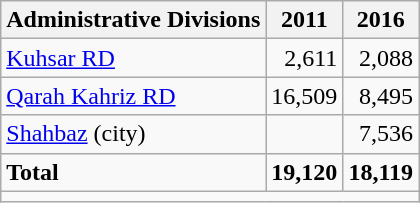<table class="wikitable">
<tr>
<th>Administrative Divisions</th>
<th>2011</th>
<th>2016</th>
</tr>
<tr>
<td><a href='#'>Kuhsar RD</a></td>
<td style="text-align: right;">2,611</td>
<td style="text-align: right;">2,088</td>
</tr>
<tr>
<td><a href='#'>Qarah Kahriz RD</a></td>
<td style="text-align: right;">16,509</td>
<td style="text-align: right;">8,495</td>
</tr>
<tr>
<td><a href='#'>Shahbaz</a> (city)</td>
<td style="text-align: right;"></td>
<td style="text-align: right;">7,536</td>
</tr>
<tr>
<td><strong>Total</strong></td>
<td style="text-align: right;"><strong>19,120</strong></td>
<td style="text-align: right;"><strong>18,119</strong></td>
</tr>
<tr>
<td colspan=4></td>
</tr>
</table>
